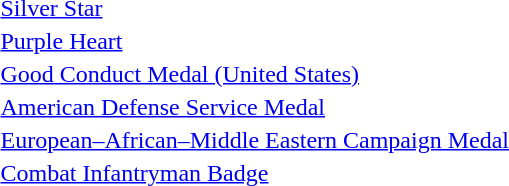<table>
<tr>
<td> <a href='#'>Silver Star</a></td>
</tr>
<tr>
<td> <a href='#'>Purple Heart</a></td>
</tr>
<tr>
<td> <a href='#'>Good Conduct Medal (United States)</a></td>
</tr>
<tr>
<td> <a href='#'>American Defense Service Medal</a></td>
</tr>
<tr>
<td> <a href='#'>European–African–Middle Eastern Campaign Medal</a></td>
</tr>
<tr>
<td> <a href='#'>Combat Infantryman Badge</a></td>
</tr>
</table>
